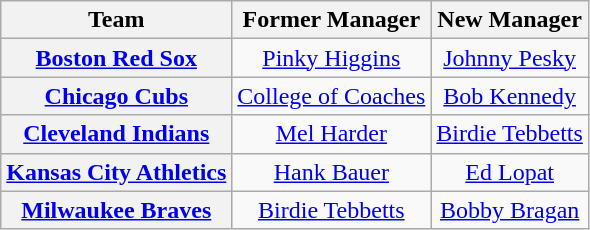<table class="wikitable plainrowheaders" style="text-align:center;">
<tr>
<th>Team</th>
<th>Former Manager</th>
<th>New Manager</th>
</tr>
<tr>
<th scope="row" style="text-align:center;"><a href='#'>Boston Red Sox</a></th>
<td><a href='#'>Pinky Higgins</a></td>
<td><a href='#'>Johnny Pesky</a></td>
</tr>
<tr>
<th scope="row" style="text-align:center;"><a href='#'>Chicago Cubs</a></th>
<td><a href='#'>College of Coaches</a></td>
<td><a href='#'>Bob Kennedy</a></td>
</tr>
<tr>
<th scope="row" style="text-align:center;"><a href='#'>Cleveland Indians</a></th>
<td><a href='#'>Mel Harder</a></td>
<td><a href='#'>Birdie Tebbetts</a></td>
</tr>
<tr>
<th scope="row" style="text-align:center;"><a href='#'>Kansas City Athletics</a></th>
<td><a href='#'>Hank Bauer</a></td>
<td><a href='#'>Ed Lopat</a></td>
</tr>
<tr>
<th scope="row" style="text-align:center;"><a href='#'>Milwaukee Braves</a></th>
<td><a href='#'>Birdie Tebbetts</a></td>
<td><a href='#'>Bobby Bragan</a></td>
</tr>
</table>
